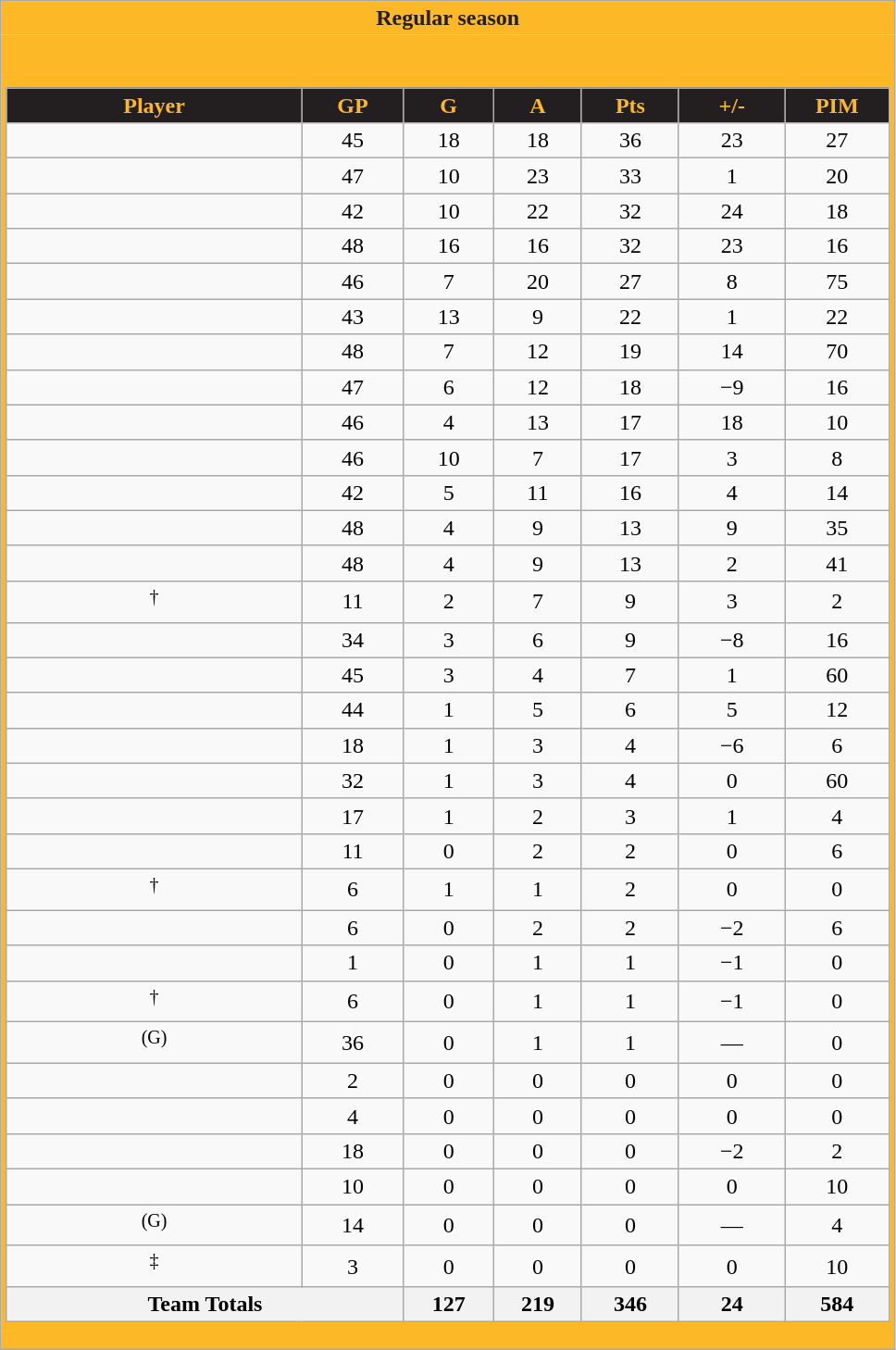<table class="wikitable" style="border: 1px solid #aaa;">
<tr>
<th style="background:#FDB827; color:#231F20; border: 0;">Regular season</th>
</tr>
<tr>
<td style="background: #FDB827; border: 0;" colspan="4"><br><table class="wikitable sortable" style="width: 100%; text-align: center;">
<tr>
<th style="background:#231F20; color:#FDB827; width: 12.5em;">Player</th>
<th style="background:#231F20; color:#FDB827; width: 4em;">GP</th>
<th style="background:#231F20; color:#FDB827; width: 3.5em;">G</th>
<th style="background:#231F20; color:#FDB827; width: 3.4em;">A</th>
<th style="background:#231F20; color:#FDB827; width: 3.8em;">Pts</th>
<th style="background:#231F20; color:#FDB827; width: 4.2em;">+/-</th>
<th style="background:#231F20; color:#FDB827; width: 4.1em;">PIM</th>
</tr>
<tr align=center>
<td></td>
<td>45</td>
<td>18</td>
<td>18</td>
<td>36</td>
<td>23</td>
<td>27</td>
</tr>
<tr align=center>
<td></td>
<td>47</td>
<td>10</td>
<td>23</td>
<td>33</td>
<td>1</td>
<td>20</td>
</tr>
<tr align=center>
<td></td>
<td>42</td>
<td>10</td>
<td>22</td>
<td>32</td>
<td>24</td>
<td>18</td>
</tr>
<tr align=center>
<td></td>
<td>48</td>
<td>16</td>
<td>16</td>
<td>32</td>
<td>23</td>
<td>16</td>
</tr>
<tr align=center>
<td></td>
<td>46</td>
<td>7</td>
<td>20</td>
<td>27</td>
<td>8</td>
<td>75</td>
</tr>
<tr align=center>
<td></td>
<td>43</td>
<td>13</td>
<td>9</td>
<td>22</td>
<td>1</td>
<td>22</td>
</tr>
<tr align=center>
<td></td>
<td>48</td>
<td>7</td>
<td>12</td>
<td>19</td>
<td>14</td>
<td>70</td>
</tr>
<tr align=center>
<td></td>
<td>47</td>
<td>6</td>
<td>12</td>
<td>18</td>
<td>−9</td>
<td>16</td>
</tr>
<tr align=center>
<td></td>
<td>46</td>
<td>4</td>
<td>13</td>
<td>17</td>
<td>18</td>
<td>10</td>
</tr>
<tr align=center>
<td></td>
<td>46</td>
<td>10</td>
<td>7</td>
<td>17</td>
<td>3</td>
<td>8</td>
</tr>
<tr align=center>
<td></td>
<td>42</td>
<td>5</td>
<td>11</td>
<td>16</td>
<td>4</td>
<td>14</td>
</tr>
<tr align=center>
<td></td>
<td>48</td>
<td>4</td>
<td>9</td>
<td>13</td>
<td>9</td>
<td>35</td>
</tr>
<tr align=center>
<td></td>
<td>48</td>
<td>4</td>
<td>9</td>
<td>13</td>
<td>2</td>
<td>41</td>
</tr>
<tr align=center>
<td><sup>†</sup></td>
<td>11</td>
<td>2</td>
<td>7</td>
<td>9</td>
<td>3</td>
<td>2</td>
</tr>
<tr align=center>
<td></td>
<td>34</td>
<td>3</td>
<td>6</td>
<td>9</td>
<td>−8</td>
<td>16</td>
</tr>
<tr align=center>
<td></td>
<td>45</td>
<td>3</td>
<td>4</td>
<td>7</td>
<td>1</td>
<td>60</td>
</tr>
<tr align=center>
<td></td>
<td>44</td>
<td>1</td>
<td>5</td>
<td>6</td>
<td>5</td>
<td>12</td>
</tr>
<tr align=center>
<td></td>
<td>18</td>
<td>1</td>
<td>3</td>
<td>4</td>
<td>−6</td>
<td>6</td>
</tr>
<tr align=center>
<td></td>
<td>32</td>
<td>1</td>
<td>3</td>
<td>4</td>
<td>0</td>
<td>60</td>
</tr>
<tr align=center>
<td></td>
<td>17</td>
<td>1</td>
<td>2</td>
<td>3</td>
<td>1</td>
<td>4</td>
</tr>
<tr align=center>
<td></td>
<td>11</td>
<td>0</td>
<td>2</td>
<td>2</td>
<td>0</td>
<td>6</td>
</tr>
<tr align=center>
<td><sup>†</sup></td>
<td>6</td>
<td>1</td>
<td>1</td>
<td>2</td>
<td>0</td>
<td>0</td>
</tr>
<tr align=center>
<td></td>
<td>6</td>
<td>0</td>
<td>2</td>
<td>2</td>
<td>−2</td>
<td>6</td>
</tr>
<tr align=center>
<td></td>
<td>1</td>
<td>0</td>
<td>1</td>
<td>1</td>
<td>−1</td>
<td>0</td>
</tr>
<tr align=center>
<td><sup>†</sup></td>
<td>6</td>
<td>0</td>
<td>1</td>
<td>1</td>
<td>−1</td>
<td>0</td>
</tr>
<tr align=center>
<td><sup>(G)</sup></td>
<td>36</td>
<td>0</td>
<td>1</td>
<td>1</td>
<td>—</td>
<td>0</td>
</tr>
<tr align=center>
<td></td>
<td>2</td>
<td>0</td>
<td>0</td>
<td>0</td>
<td>0</td>
<td>0</td>
</tr>
<tr align=center>
<td></td>
<td>4</td>
<td>0</td>
<td>0</td>
<td>0</td>
<td>0</td>
<td>0</td>
</tr>
<tr align=center>
<td></td>
<td>18</td>
<td>0</td>
<td>0</td>
<td>0</td>
<td>−2</td>
<td>2</td>
</tr>
<tr align=center>
<td></td>
<td>10</td>
<td>0</td>
<td>0</td>
<td>0</td>
<td>0</td>
<td>10</td>
</tr>
<tr align=center>
<td><sup>(G)</sup></td>
<td>14</td>
<td>0</td>
<td>0</td>
<td>0</td>
<td>—</td>
<td>4</td>
</tr>
<tr align=center>
<td><sup>‡</sup></td>
<td>3</td>
<td>0</td>
<td>0</td>
<td>0</td>
<td>0</td>
<td>10</td>
</tr>
<tr class="unsortable">
<th colspan=2>Team Totals</th>
<th>127</th>
<th>219</th>
<th>346</th>
<th>24</th>
<th>584</th>
</tr>
</table>
</td>
</tr>
</table>
